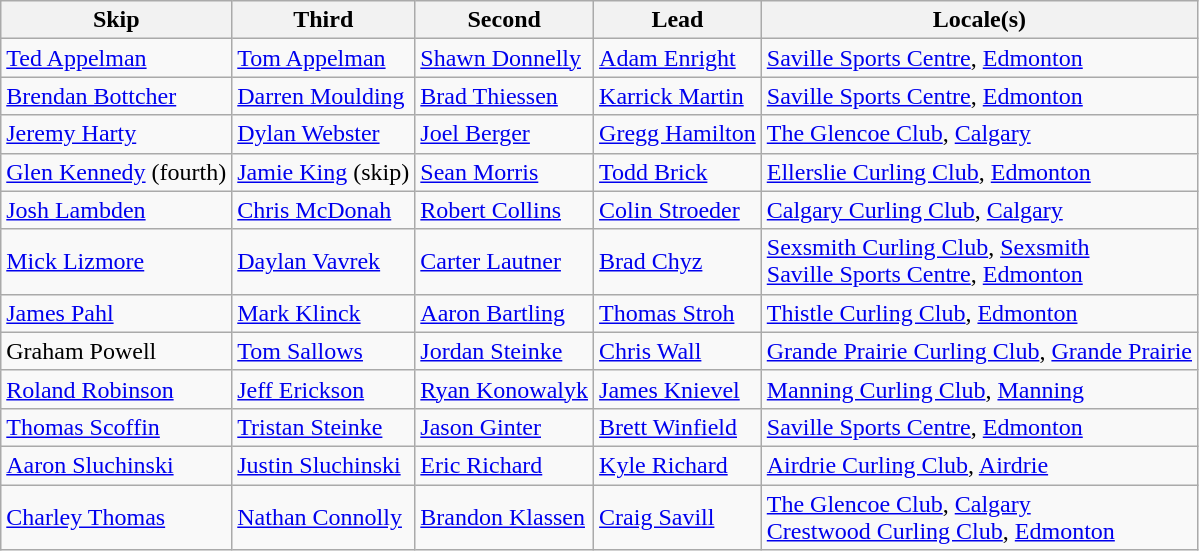<table class="wikitable">
<tr>
<th>Skip</th>
<th>Third</th>
<th>Second</th>
<th>Lead</th>
<th>Locale(s)</th>
</tr>
<tr>
<td><a href='#'>Ted Appelman</a></td>
<td><a href='#'>Tom Appelman</a></td>
<td><a href='#'>Shawn Donnelly</a></td>
<td><a href='#'>Adam Enright</a></td>
<td><a href='#'>Saville Sports Centre</a>, <a href='#'>Edmonton</a></td>
</tr>
<tr>
<td><a href='#'>Brendan Bottcher</a></td>
<td><a href='#'>Darren Moulding</a></td>
<td><a href='#'>Brad Thiessen</a></td>
<td><a href='#'>Karrick Martin</a></td>
<td><a href='#'>Saville Sports Centre</a>, <a href='#'>Edmonton</a></td>
</tr>
<tr>
<td><a href='#'>Jeremy Harty</a></td>
<td><a href='#'>Dylan Webster</a></td>
<td><a href='#'>Joel Berger</a></td>
<td><a href='#'>Gregg Hamilton</a></td>
<td><a href='#'>The Glencoe Club</a>, <a href='#'>Calgary</a></td>
</tr>
<tr>
<td><a href='#'>Glen Kennedy</a> (fourth)</td>
<td><a href='#'>Jamie King</a> (skip)</td>
<td><a href='#'>Sean Morris</a></td>
<td><a href='#'>Todd Brick</a></td>
<td><a href='#'>Ellerslie Curling Club</a>, <a href='#'>Edmonton</a></td>
</tr>
<tr>
<td><a href='#'>Josh Lambden</a></td>
<td><a href='#'>Chris McDonah</a></td>
<td><a href='#'>Robert Collins</a></td>
<td><a href='#'>Colin Stroeder</a></td>
<td><a href='#'>Calgary Curling Club</a>, <a href='#'>Calgary</a></td>
</tr>
<tr>
<td><a href='#'>Mick Lizmore</a></td>
<td><a href='#'>Daylan Vavrek</a></td>
<td><a href='#'>Carter Lautner</a></td>
<td><a href='#'>Brad Chyz</a></td>
<td><a href='#'>Sexsmith Curling Club</a>, <a href='#'>Sexsmith</a> <br> <a href='#'>Saville Sports Centre</a>, <a href='#'>Edmonton</a></td>
</tr>
<tr>
<td><a href='#'>James Pahl</a></td>
<td><a href='#'>Mark Klinck</a></td>
<td><a href='#'>Aaron Bartling</a></td>
<td><a href='#'>Thomas Stroh</a></td>
<td><a href='#'>Thistle Curling Club</a>, <a href='#'>Edmonton</a></td>
</tr>
<tr>
<td>Graham Powell</td>
<td><a href='#'>Tom Sallows</a></td>
<td><a href='#'>Jordan Steinke</a></td>
<td><a href='#'>Chris Wall</a></td>
<td><a href='#'>Grande Prairie Curling Club</a>, <a href='#'>Grande Prairie</a></td>
</tr>
<tr>
<td><a href='#'>Roland Robinson</a></td>
<td><a href='#'>Jeff Erickson</a></td>
<td><a href='#'>Ryan Konowalyk</a></td>
<td><a href='#'>James Knievel</a></td>
<td><a href='#'>Manning Curling Club</a>, <a href='#'>Manning</a></td>
</tr>
<tr>
<td><a href='#'>Thomas Scoffin</a></td>
<td><a href='#'>Tristan Steinke</a></td>
<td><a href='#'>Jason Ginter</a></td>
<td><a href='#'>Brett Winfield</a></td>
<td><a href='#'>Saville Sports Centre</a>, <a href='#'>Edmonton</a></td>
</tr>
<tr>
<td><a href='#'>Aaron Sluchinski</a></td>
<td><a href='#'>Justin Sluchinski</a></td>
<td><a href='#'>Eric Richard</a></td>
<td><a href='#'>Kyle Richard</a></td>
<td><a href='#'>Airdrie Curling Club</a>, <a href='#'>Airdrie</a></td>
</tr>
<tr>
<td><a href='#'>Charley Thomas</a></td>
<td><a href='#'>Nathan Connolly</a></td>
<td><a href='#'>Brandon Klassen</a></td>
<td><a href='#'>Craig Savill</a></td>
<td><a href='#'>The Glencoe Club</a>, <a href='#'>Calgary</a> <br> <a href='#'>Crestwood Curling Club</a>, <a href='#'>Edmonton</a></td>
</tr>
</table>
